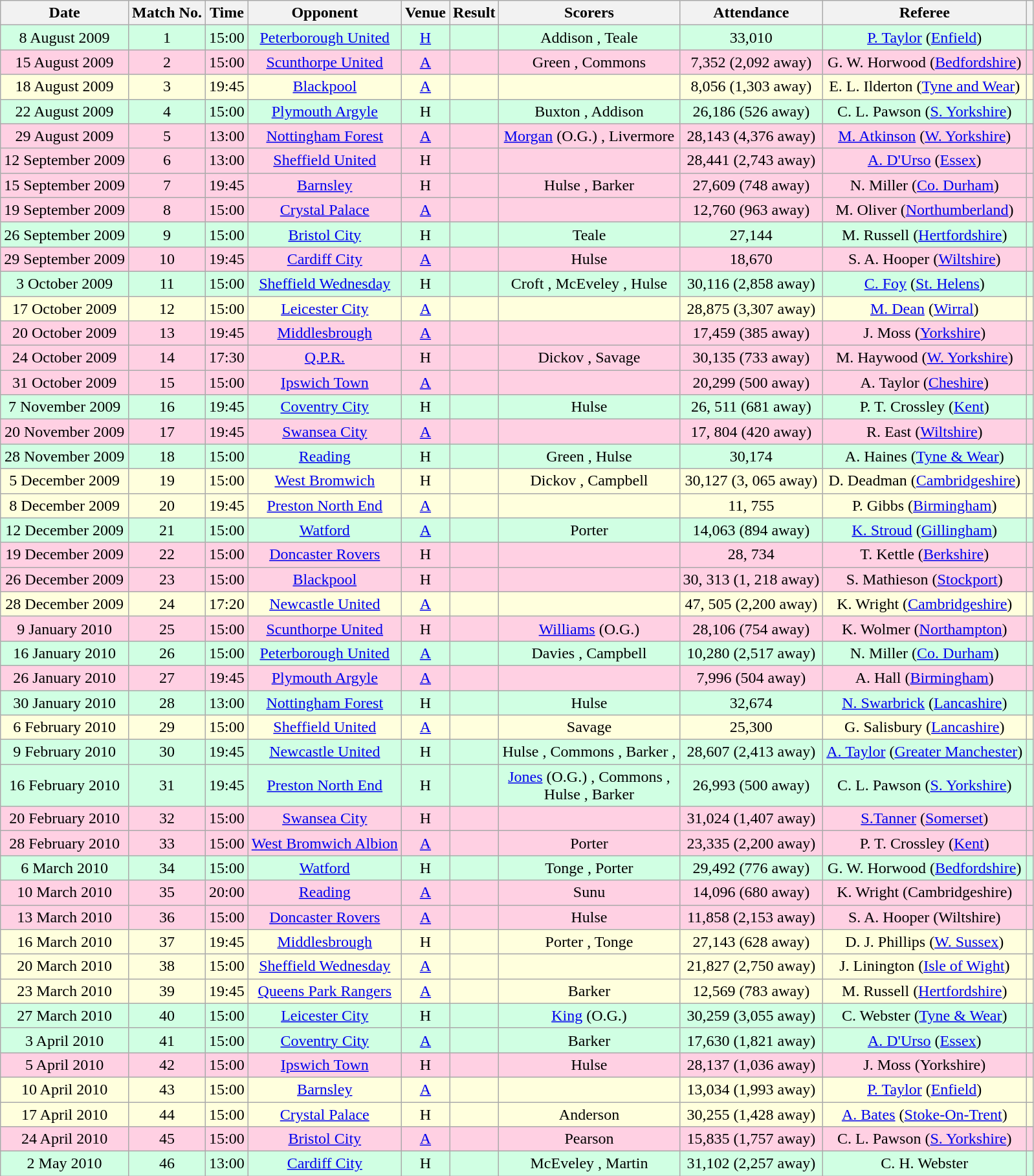<table class="wikitable sortable" style="text-align:center">
<tr>
<th>Date</th>
<th>Match No.</th>
<th>Time</th>
<th>Opponent</th>
<th>Venue</th>
<th>Result</th>
<th>Scorers</th>
<th>Attendance</th>
<th>Referee</th>
<th></th>
</tr>
<tr bgcolor="#d0ffe3">
<td>8 August 2009</td>
<td>1</td>
<td>15:00</td>
<td><a href='#'>Peterborough United</a></td>
<td><a href='#'>H</a></td>
<td></td>
<td>Addison , Teale </td>
<td>33,010</td>
<td><a href='#'>P. Taylor</a> (<a href='#'>Enfield</a>)</td>
<td></td>
</tr>
<tr bgcolor="#ffd0e3">
<td>15 August 2009</td>
<td>2</td>
<td>15:00</td>
<td><a href='#'>Scunthorpe United</a></td>
<td><a href='#'>A</a></td>
<td></td>
<td>Green , Commons </td>
<td>7,352 (2,092 away)</td>
<td>G. W. Horwood (<a href='#'>Bedfordshire</a>)</td>
<td></td>
</tr>
<tr bgcolor="#ffffdd">
<td>18 August 2009</td>
<td>3</td>
<td>19:45</td>
<td><a href='#'>Blackpool</a></td>
<td><a href='#'>A</a></td>
<td></td>
<td></td>
<td>8,056 (1,303 away)</td>
<td>E. L. Ilderton (<a href='#'>Tyne and Wear</a>)</td>
<td></td>
</tr>
<tr bgcolor="#d0ffe3">
<td>22 August 2009</td>
<td>4</td>
<td>15:00</td>
<td><a href='#'>Plymouth Argyle</a></td>
<td>H</td>
<td></td>
<td>Buxton , Addison </td>
<td>26,186 (526 away)</td>
<td>C. L. Pawson (<a href='#'>S. Yorkshire</a>)</td>
<td></td>
</tr>
<tr bgcolor="#ffd0e3">
<td>29 August 2009</td>
<td>5</td>
<td>13:00</td>
<td><a href='#'>Nottingham Forest</a></td>
<td><a href='#'>A</a></td>
<td></td>
<td><a href='#'>Morgan</a> (O.G.) , Livermore </td>
<td>28,143 (4,376 away)</td>
<td><a href='#'>M. Atkinson</a> (<a href='#'>W. Yorkshire</a>)</td>
<td></td>
</tr>
<tr bgcolor="#ffd0e3">
<td>12 September 2009</td>
<td>6</td>
<td>13:00</td>
<td><a href='#'>Sheffield United</a></td>
<td>H</td>
<td></td>
<td></td>
<td>28,441 (2,743 away)</td>
<td><a href='#'>A. D'Urso</a> (<a href='#'>Essex</a>)</td>
<td></td>
</tr>
<tr bgcolor="#ffd0e3">
<td>15 September 2009</td>
<td>7</td>
<td>19:45</td>
<td><a href='#'>Barnsley</a></td>
<td>H</td>
<td></td>
<td>Hulse , Barker </td>
<td>27,609 (748 away)</td>
<td>N. Miller (<a href='#'>Co. Durham</a>)</td>
<td></td>
</tr>
<tr bgcolor="#ffd0e3">
<td>19 September 2009</td>
<td>8</td>
<td>15:00</td>
<td><a href='#'>Crystal Palace</a></td>
<td><a href='#'>A</a></td>
<td></td>
<td></td>
<td>12,760 (963 away)</td>
<td>M. Oliver (<a href='#'>Northumberland</a>)</td>
<td></td>
</tr>
<tr bgcolor="#d0ffe3">
<td>26 September 2009</td>
<td>9</td>
<td>15:00</td>
<td><a href='#'>Bristol City</a></td>
<td>H</td>
<td></td>
<td>Teale </td>
<td>27,144</td>
<td>M. Russell (<a href='#'>Hertfordshire</a>)</td>
<td></td>
</tr>
<tr bgcolor="#ffd0e3">
<td>29 September 2009</td>
<td>10</td>
<td>19:45</td>
<td><a href='#'>Cardiff City</a></td>
<td><a href='#'>A</a></td>
<td></td>
<td>Hulse </td>
<td>18,670</td>
<td>S. A. Hooper (<a href='#'>Wiltshire</a>)</td>
<td></td>
</tr>
<tr bgcolor="#d0ffe3">
<td>3 October 2009</td>
<td>11</td>
<td>15:00</td>
<td><a href='#'>Sheffield Wednesday</a></td>
<td>H</td>
<td></td>
<td>Croft , McEveley , Hulse </td>
<td>30,116 (2,858 away)</td>
<td><a href='#'>C. Foy</a> (<a href='#'>St. Helens</a>)</td>
<td></td>
</tr>
<tr bgcolor="#ffffdd">
<td>17 October 2009</td>
<td>12</td>
<td>15:00</td>
<td><a href='#'>Leicester City</a></td>
<td><a href='#'>A</a></td>
<td></td>
<td></td>
<td>28,875 (3,307 away)</td>
<td><a href='#'>M. Dean</a> (<a href='#'>Wirral</a>)</td>
<td></td>
</tr>
<tr bgcolor="#ffd0e3">
<td>20 October 2009</td>
<td>13</td>
<td>19:45</td>
<td><a href='#'>Middlesbrough</a></td>
<td><a href='#'>A</a></td>
<td></td>
<td></td>
<td>17,459 (385 away)</td>
<td>J. Moss (<a href='#'>Yorkshire</a>)</td>
<td></td>
</tr>
<tr bgcolor="#ffd0e3">
<td>24 October 2009</td>
<td>14</td>
<td>17:30</td>
<td><a href='#'>Q.P.R.</a></td>
<td>H</td>
<td></td>
<td>Dickov , Savage </td>
<td>30,135 (733 away)</td>
<td>M. Haywood (<a href='#'>W. Yorkshire</a>)</td>
<td></td>
</tr>
<tr bgcolor="#ffd0e3">
<td>31 October 2009</td>
<td>15</td>
<td>15:00</td>
<td><a href='#'>Ipswich Town</a></td>
<td><a href='#'>A</a></td>
<td></td>
<td></td>
<td>20,299 (500 away)</td>
<td>A. Taylor (<a href='#'>Cheshire</a>)</td>
<td></td>
</tr>
<tr bgcolor="#d0ffe3">
<td>7 November 2009</td>
<td>16</td>
<td>19:45</td>
<td><a href='#'>Coventry City</a></td>
<td>H</td>
<td></td>
<td>Hulse </td>
<td>26, 511 (681 away)</td>
<td>P. T. Crossley (<a href='#'>Kent</a>)</td>
<td></td>
</tr>
<tr bgcolor="#ffd0e3">
<td>20 November 2009</td>
<td>17</td>
<td>19:45</td>
<td><a href='#'>Swansea City</a></td>
<td><a href='#'>A</a></td>
<td></td>
<td></td>
<td>17, 804 (420 away)</td>
<td>R. East (<a href='#'>Wiltshire</a>)</td>
<td></td>
</tr>
<tr bgcolor="#d0ffe3">
<td>28 November 2009</td>
<td>18</td>
<td>15:00</td>
<td><a href='#'>Reading</a></td>
<td>H</td>
<td></td>
<td>Green , Hulse </td>
<td>30,174</td>
<td>A. Haines (<a href='#'>Tyne & Wear</a>)</td>
<td></td>
</tr>
<tr bgcolor="#ffffdd">
<td>5 December 2009</td>
<td>19</td>
<td>15:00</td>
<td><a href='#'>West Bromwich</a></td>
<td>H</td>
<td></td>
<td>Dickov , Campbell </td>
<td>30,127 (3, 065 away)</td>
<td>D. Deadman (<a href='#'>Cambridgeshire</a>)</td>
<td></td>
</tr>
<tr bgcolor="#ffffdd">
<td>8 December 2009</td>
<td>20</td>
<td>19:45</td>
<td><a href='#'>Preston North End</a></td>
<td><a href='#'>A</a></td>
<td></td>
<td></td>
<td>11, 755</td>
<td>P. Gibbs (<a href='#'>Birmingham</a>)</td>
<td></td>
</tr>
<tr bgcolor="#d0ffe3">
<td>12 December 2009</td>
<td>21</td>
<td>15:00</td>
<td><a href='#'>Watford</a></td>
<td><a href='#'>A</a></td>
<td></td>
<td>Porter </td>
<td>14,063 (894 away)</td>
<td><a href='#'>K. Stroud</a> (<a href='#'>Gillingham</a>)</td>
<td></td>
</tr>
<tr bgcolor="#ffd0e3">
<td>19 December 2009</td>
<td>22</td>
<td>15:00</td>
<td><a href='#'>Doncaster Rovers</a></td>
<td>H</td>
<td></td>
<td></td>
<td>28, 734</td>
<td>T. Kettle (<a href='#'>Berkshire</a>)</td>
<td></td>
</tr>
<tr bgcolor="#ffd0e3">
<td>26 December 2009</td>
<td>23</td>
<td>15:00</td>
<td><a href='#'>Blackpool</a></td>
<td>H</td>
<td></td>
<td></td>
<td>30, 313 (1, 218 away)</td>
<td>S. Mathieson (<a href='#'>Stockport</a>)</td>
<td></td>
</tr>
<tr bgcolor="#ffffdd">
<td>28 December 2009</td>
<td>24</td>
<td>17:20</td>
<td><a href='#'>Newcastle United</a></td>
<td><a href='#'>A</a></td>
<td></td>
<td></td>
<td>47, 505 (2,200 away)</td>
<td>K. Wright (<a href='#'>Cambridgeshire</a>)</td>
<td></td>
</tr>
<tr bgcolor="#ffd0e3">
<td>9 January 2010</td>
<td>25</td>
<td>15:00</td>
<td><a href='#'>Scunthorpe United</a></td>
<td>H</td>
<td></td>
<td><a href='#'>Williams</a> (O.G.)</td>
<td>28,106 (754 away)</td>
<td>K. Wolmer (<a href='#'>Northampton</a>)</td>
<td></td>
</tr>
<tr bgcolor="#d0ffe3">
<td>16 January 2010</td>
<td>26</td>
<td>15:00</td>
<td><a href='#'>Peterborough United</a></td>
<td><a href='#'>A</a></td>
<td></td>
<td>Davies , Campbell </td>
<td>10,280 (2,517 away)</td>
<td>N. Miller (<a href='#'>Co. Durham</a>)</td>
<td></td>
</tr>
<tr bgcolor="#ffd0e3">
<td>26 January 2010</td>
<td>27</td>
<td>19:45</td>
<td><a href='#'>Plymouth Argyle</a></td>
<td><a href='#'>A</a></td>
<td></td>
<td></td>
<td>7,996 (504 away)</td>
<td>A. Hall (<a href='#'>Birmingham</a>)</td>
<td></td>
</tr>
<tr bgcolor="#d0ffe3">
<td>30 January 2010</td>
<td>28</td>
<td>13:00</td>
<td><a href='#'>Nottingham Forest</a></td>
<td>H</td>
<td></td>
<td>Hulse </td>
<td>32,674</td>
<td><a href='#'>N. Swarbrick</a> (<a href='#'>Lancashire</a>)</td>
<td></td>
</tr>
<tr bgcolor="#ffffdd">
<td>6 February 2010</td>
<td>29</td>
<td>15:00</td>
<td><a href='#'>Sheffield United</a></td>
<td><a href='#'>A</a></td>
<td></td>
<td>Savage </td>
<td>25,300</td>
<td>G. Salisbury (<a href='#'>Lancashire</a>)</td>
<td></td>
</tr>
<tr bgcolor="#d0ffe3">
<td>9 February 2010</td>
<td>30</td>
<td>19:45</td>
<td><a href='#'>Newcastle United</a></td>
<td>H</td>
<td></td>
<td>Hulse , Commons , Barker ,</td>
<td>28,607 (2,413 away)</td>
<td><a href='#'>A. Taylor</a> (<a href='#'>Greater Manchester</a>)</td>
<td></td>
</tr>
<tr bgcolor="#d0ffe3">
<td>16 February 2010</td>
<td>31</td>
<td>19:45</td>
<td><a href='#'>Preston North End</a></td>
<td>H</td>
<td></td>
<td><a href='#'>Jones</a> (O.G.) , Commons ,<br>Hulse , Barker </td>
<td>26,993 (500 away)</td>
<td>C. L. Pawson (<a href='#'>S. Yorkshire</a>)</td>
<td></td>
</tr>
<tr bgcolor="#ffd0e3">
<td>20 February 2010</td>
<td>32</td>
<td>15:00</td>
<td><a href='#'>Swansea City</a></td>
<td>H</td>
<td></td>
<td></td>
<td>31,024 (1,407 away)</td>
<td><a href='#'>S.Tanner</a> (<a href='#'>Somerset</a>)</td>
<td></td>
</tr>
<tr bgcolor="#ffd0e3">
<td>28 February 2010</td>
<td>33</td>
<td>15:00</td>
<td><a href='#'>West Bromwich Albion</a></td>
<td><a href='#'>A</a></td>
<td></td>
<td>Porter </td>
<td>23,335 (2,200 away)</td>
<td>P. T. Crossley (<a href='#'>Kent</a>)</td>
<td></td>
</tr>
<tr bgcolor="#d0ffe3">
<td>6 March 2010</td>
<td>34</td>
<td>15:00</td>
<td><a href='#'>Watford</a></td>
<td>H</td>
<td></td>
<td>Tonge , Porter </td>
<td>29,492 (776 away)</td>
<td>G. W. Horwood (<a href='#'>Bedfordshire</a>)</td>
<td></td>
</tr>
<tr bgcolor="#ffd0e3">
<td>10 March 2010</td>
<td>35</td>
<td>20:00</td>
<td><a href='#'>Reading</a></td>
<td><a href='#'>A</a></td>
<td></td>
<td>Sunu </td>
<td>14,096 (680 away)</td>
<td>K. Wright (Cambridgeshire)</td>
<td></td>
</tr>
<tr bgcolor="#ffd0e3">
<td>13 March 2010</td>
<td>36</td>
<td>15:00</td>
<td><a href='#'>Doncaster Rovers</a></td>
<td><a href='#'>A</a></td>
<td></td>
<td>Hulse </td>
<td>11,858 (2,153 away)</td>
<td>S. A. Hooper (Wiltshire)</td>
<td></td>
</tr>
<tr bgcolor="#ffffdd">
<td>16 March 2010</td>
<td>37</td>
<td>19:45</td>
<td><a href='#'>Middlesbrough</a></td>
<td>H</td>
<td></td>
<td>Porter , Tonge </td>
<td>27,143 (628 away)</td>
<td>D. J. Phillips (<a href='#'>W. Sussex</a>)</td>
<td></td>
</tr>
<tr bgcolor="#ffffdd">
<td>20 March 2010</td>
<td>38</td>
<td>15:00</td>
<td><a href='#'>Sheffield Wednesday</a></td>
<td><a href='#'>A</a></td>
<td></td>
<td></td>
<td>21,827 (2,750 away)</td>
<td>J. Linington (<a href='#'>Isle of Wight</a>)</td>
<td></td>
</tr>
<tr bgcolor="#ffffdd">
<td>23 March 2010</td>
<td>39</td>
<td>19:45</td>
<td><a href='#'>Queens Park Rangers</a></td>
<td><a href='#'>A</a></td>
<td></td>
<td>Barker </td>
<td>12,569 (783 away)</td>
<td>M. Russell (<a href='#'>Hertfordshire</a>)</td>
<td></td>
</tr>
<tr bgcolor="#d0ffe3">
<td>27 March 2010</td>
<td>40</td>
<td>15:00</td>
<td><a href='#'>Leicester City</a></td>
<td>H</td>
<td></td>
<td><a href='#'>King</a> (O.G.) </td>
<td>30,259 (3,055 away)</td>
<td>C. Webster (<a href='#'>Tyne & Wear</a>)</td>
<td></td>
</tr>
<tr bgcolor="#d0ffe3">
<td>3 April 2010</td>
<td>41</td>
<td>15:00</td>
<td><a href='#'>Coventry City</a></td>
<td><a href='#'>A</a></td>
<td></td>
<td>Barker </td>
<td>17,630 (1,821 away)</td>
<td><a href='#'>A. D'Urso</a> (<a href='#'>Essex</a>)</td>
<td></td>
</tr>
<tr bgcolor="#ffd0e3">
<td>5 April 2010</td>
<td>42</td>
<td>15:00</td>
<td><a href='#'>Ipswich Town</a></td>
<td>H</td>
<td></td>
<td>Hulse </td>
<td>28,137 (1,036 away)</td>
<td>J. Moss (Yorkshire)</td>
<td></td>
</tr>
<tr bgcolor="#ffffdd">
<td>10 April 2010</td>
<td>43</td>
<td>15:00</td>
<td><a href='#'>Barnsley</a></td>
<td><a href='#'>A</a></td>
<td></td>
<td></td>
<td>13,034 (1,993 away)</td>
<td><a href='#'>P. Taylor</a> (<a href='#'>Enfield</a>)</td>
<td></td>
</tr>
<tr bgcolor="#ffffdd">
<td>17 April 2010</td>
<td>44</td>
<td>15:00</td>
<td><a href='#'>Crystal Palace</a></td>
<td>H</td>
<td></td>
<td>Anderson </td>
<td>30,255 (1,428 away)</td>
<td><a href='#'>A. Bates</a> (<a href='#'>Stoke-On-Trent</a>)</td>
<td></td>
</tr>
<tr bgcolor="#ffd0e3">
<td>24 April 2010</td>
<td>45</td>
<td>15:00</td>
<td><a href='#'>Bristol City</a></td>
<td><a href='#'>A</a></td>
<td></td>
<td>Pearson </td>
<td>15,835 (1,757 away)</td>
<td>C. L. Pawson (<a href='#'>S. Yorkshire</a>)</td>
<td></td>
</tr>
<tr bgcolor="#d0ffe3">
<td>2 May 2010</td>
<td>46</td>
<td>13:00</td>
<td><a href='#'>Cardiff City</a></td>
<td>H</td>
<td></td>
<td>McEveley , Martin </td>
<td>31,102 (2,257 away)</td>
<td>C. H. Webster</td>
<td></td>
</tr>
</table>
